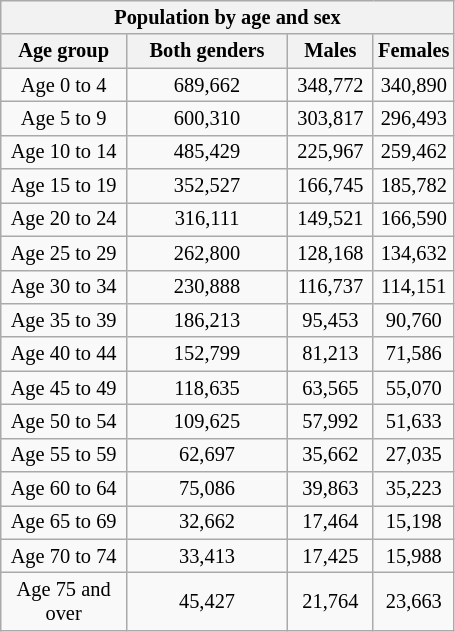<table class="wikitable" id="cx223" style="text-align: center; margin-right: 8px; font-size: 85%; margin-bottom: 10px;" width="24%">
<tr>
<th colspan="8">Population by age and sex</th>
</tr>
<tr>
<th width="35%">Age group</th>
<th width="45%">Both genders</th>
<th width="45%">Males</th>
<th width="45%">Females</th>
</tr>
<tr>
<td>Age 0 to 4</td>
<td align="center">689,662</td>
<td align="center">348,772</td>
<td align="center">340,890</td>
</tr>
<tr>
<td>Age 5 to 9</td>
<td align="center">600,310</td>
<td align="center">303,817</td>
<td align="center">296,493</td>
</tr>
<tr>
<td>Age 10 to 14</td>
<td align="center">485,429</td>
<td align="center">225,967</td>
<td align="center">259,462</td>
</tr>
<tr>
<td>Age 15 to 19</td>
<td align="center">352,527</td>
<td align="center">166,745</td>
<td align="center">185,782</td>
</tr>
<tr>
<td>Age 20 to 24</td>
<td align="center">316,111</td>
<td align="center">149,521</td>
<td align="center">166,590</td>
</tr>
<tr>
<td>Age 25 to 29</td>
<td align="center">262,800</td>
<td align="center">128,168</td>
<td align="center">134,632</td>
</tr>
<tr>
<td>Age 30 to 34</td>
<td align="center">230,888</td>
<td align="center">116,737</td>
<td align="center">114,151</td>
</tr>
<tr>
<td>Age 35 to 39</td>
<td align="center">186,213</td>
<td align="center">95,453</td>
<td align="center">90,760</td>
</tr>
<tr>
<td>Age 40 to 44</td>
<td align="center">152,799</td>
<td align="center">81,213</td>
<td align="center">71,586</td>
</tr>
<tr>
<td>Age 45 to 49</td>
<td align="center">118,635</td>
<td align="center">63,565</td>
<td align="center">55,070</td>
</tr>
<tr>
<td>Age 50 to 54</td>
<td align="center">109,625</td>
<td align="center">57,992</td>
<td align="center">51,633</td>
</tr>
<tr>
<td>Age 55 to 59</td>
<td align="center">62,697</td>
<td align="center">35,662</td>
<td align="center">27,035</td>
</tr>
<tr>
<td>Age 60 to 64</td>
<td align="center">75,086</td>
<td align="center">39,863</td>
<td align="center">35,223</td>
</tr>
<tr>
<td>Age 65 to 69</td>
<td align="center">32,662</td>
<td align="center">17,464</td>
<td align="center">15,198</td>
</tr>
<tr>
<td>Age 70 to 74</td>
<td align="center">33,413</td>
<td align="center">17,425</td>
<td align="center">15,988</td>
</tr>
<tr>
<td>Age 75 and over</td>
<td align="center">45,427</td>
<td align="center">21,764</td>
<td align="center">23,663</td>
</tr>
</table>
